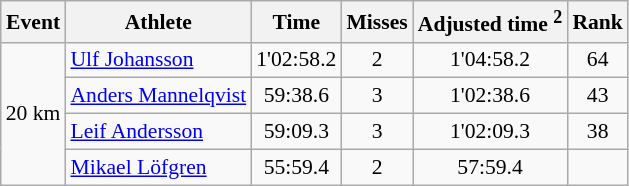<table class="wikitable" style="font-size:90%">
<tr>
<th>Event</th>
<th>Athlete</th>
<th>Time</th>
<th>Misses</th>
<th>Adjusted time <sup>2</sup></th>
<th>Rank</th>
</tr>
<tr>
<td rowspan="4">20 km</td>
<td><a href='#'>Ulf Johansson</a></td>
<td align="center">1'02:58.2</td>
<td align="center">2</td>
<td align="center">1'04:58.2</td>
<td align="center">64</td>
</tr>
<tr>
<td><a href='#'>Anders Mannelqvist</a></td>
<td align="center">59:38.6</td>
<td align="center">3</td>
<td align="center">1'02:38.6</td>
<td align="center">43</td>
</tr>
<tr>
<td><a href='#'>Leif Andersson</a></td>
<td align="center">59:09.3</td>
<td align="center">3</td>
<td align="center">1'02:09.3</td>
<td align="center">38</td>
</tr>
<tr>
<td><a href='#'>Mikael Löfgren</a></td>
<td align="center">55:59.4</td>
<td align="center">2</td>
<td align="center">57:59.4</td>
<td align="center"></td>
</tr>
</table>
